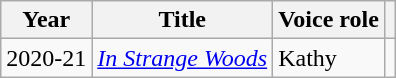<table class="wikitable sortable">
<tr>
<th>Year</th>
<th>Title</th>
<th>Voice role</th>
<th class="unsortable"></th>
</tr>
<tr>
<td>2020-21</td>
<td><em><a href='#'>In Strange Woods</a></em></td>
<td>Kathy</td>
<td></td>
</tr>
</table>
